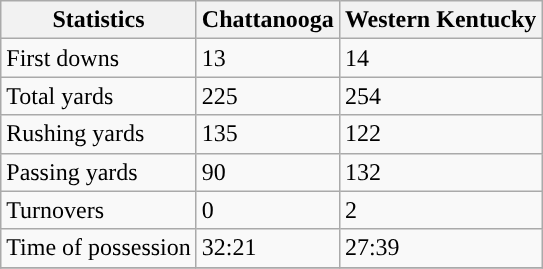<table class="wikitable">
<tr>
<th>Statistics</th>
<th>Chattanooga</th>
<th>Western Kentucky</th>
</tr>
<tr>
<td>First downs</td>
<td>13</td>
<td>14</td>
</tr>
<tr>
<td>Total yards</td>
<td>225</td>
<td>254</td>
</tr>
<tr>
<td>Rushing yards</td>
<td>135</td>
<td>122</td>
</tr>
<tr>
<td>Passing yards</td>
<td>90</td>
<td>132</td>
</tr>
<tr>
<td>Turnovers</td>
<td>0</td>
<td>2</td>
</tr>
<tr>
<td>Time of possession</td>
<td>32:21</td>
<td>27:39</td>
</tr>
<tr>
</tr>
</table>
